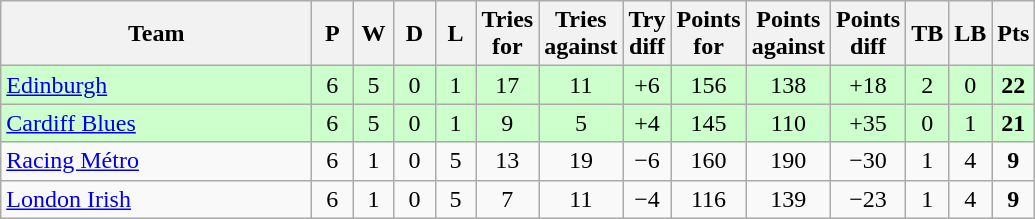<table class="wikitable" style="text-align: center;">
<tr>
<th style="width:200px;">Team</th>
<th width="20">P</th>
<th width="20">W</th>
<th width="20">D</th>
<th width="20">L</th>
<th width="20">Tries for</th>
<th width="20">Tries against</th>
<th width="20">Try diff</th>
<th width="20">Points for</th>
<th width="20">Points against</th>
<th width="25">Points diff</th>
<th width="20">TB</th>
<th width="20">LB</th>
<th width="20">Pts</th>
</tr>
<tr style="background:#cfc;">
<td align=left> <a href='#'>Edinburgh</a></td>
<td>6</td>
<td>5</td>
<td>0</td>
<td>1</td>
<td>17</td>
<td>11</td>
<td>+6</td>
<td>156</td>
<td>138</td>
<td>+18</td>
<td>2</td>
<td>0</td>
<td><strong>22</strong></td>
</tr>
<tr style="background:#cfc;">
<td align=left> <a href='#'>Cardiff Blues</a></td>
<td>6</td>
<td>5</td>
<td>0</td>
<td>1</td>
<td>9</td>
<td>5</td>
<td>+4</td>
<td>145</td>
<td>110</td>
<td>+35</td>
<td>0</td>
<td>1</td>
<td><strong>21</strong></td>
</tr>
<tr>
<td align=left> <a href='#'>Racing Métro</a></td>
<td>6</td>
<td>1</td>
<td>0</td>
<td>5</td>
<td>13</td>
<td>19</td>
<td>−6</td>
<td>160</td>
<td>190</td>
<td>−30</td>
<td>1</td>
<td>4</td>
<td><strong>9</strong></td>
</tr>
<tr>
<td align=left> <a href='#'>London Irish</a></td>
<td>6</td>
<td>1</td>
<td>0</td>
<td>5</td>
<td>7</td>
<td>11</td>
<td>−4</td>
<td>116</td>
<td>139</td>
<td>−23</td>
<td>1</td>
<td>4</td>
<td><strong>9</strong></td>
</tr>
</table>
